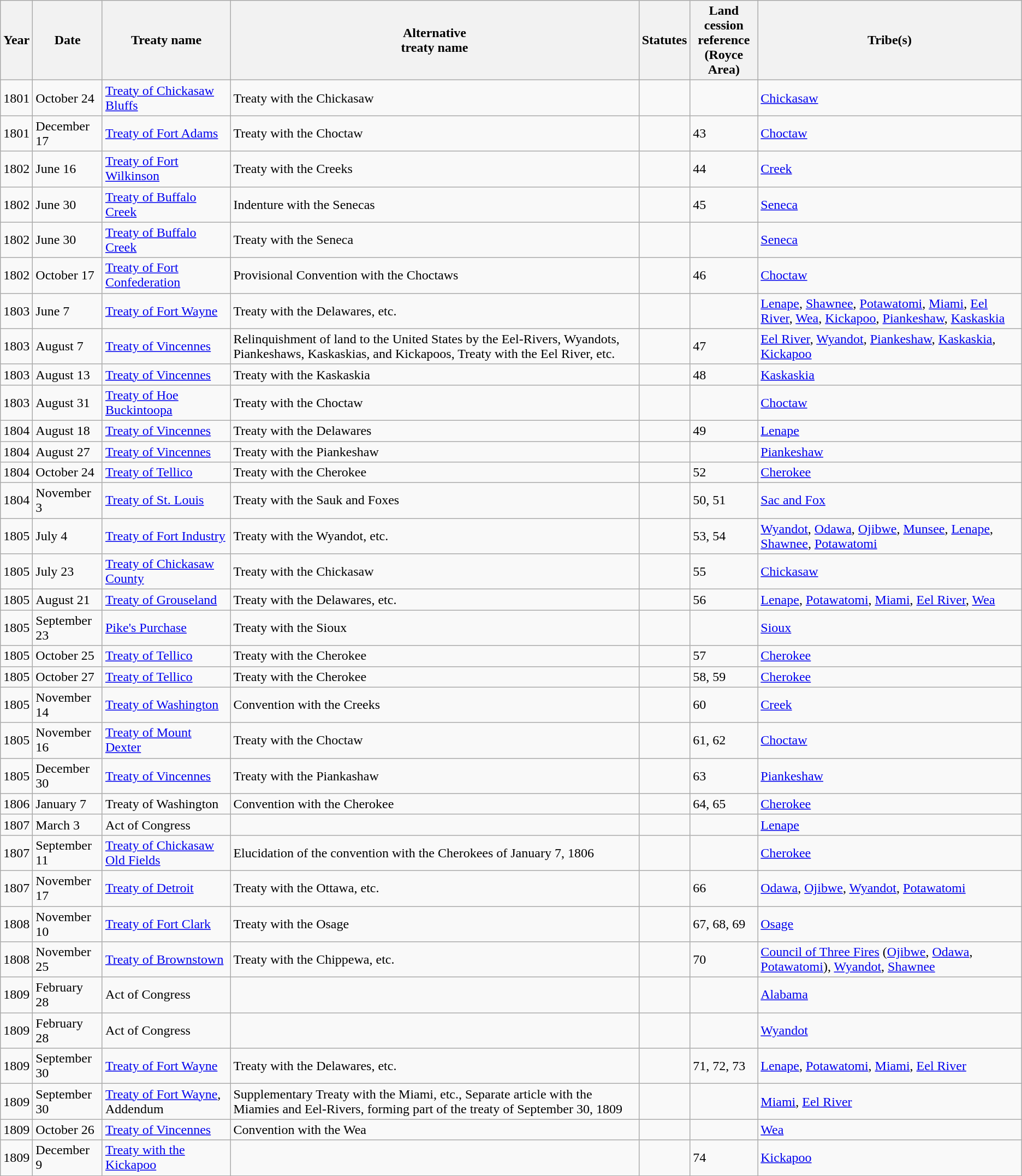<table class="wikitable">
<tr>
<th>Year</th>
<th>Date</th>
<th>Treaty name</th>
<th>Alternative<br>treaty name</th>
<th>Statutes</th>
<th>Land cession<br>reference<br>(Royce Area)</th>
<th>Tribe(s)</th>
</tr>
<tr>
<td>1801</td>
<td>October 24</td>
<td><a href='#'>Treaty of Chickasaw Bluffs</a></td>
<td>Treaty with the Chickasaw</td>
<td></td>
<td></td>
<td><a href='#'>Chickasaw</a></td>
</tr>
<tr>
<td>1801</td>
<td>December 17</td>
<td><a href='#'>Treaty of Fort Adams</a></td>
<td>Treaty with the Choctaw</td>
<td></td>
<td>43</td>
<td><a href='#'>Choctaw</a></td>
</tr>
<tr>
<td>1802</td>
<td>June 16</td>
<td><a href='#'>Treaty of Fort Wilkinson</a></td>
<td>Treaty with the Creeks</td>
<td></td>
<td>44</td>
<td><a href='#'>Creek</a></td>
</tr>
<tr>
<td>1802</td>
<td>June 30</td>
<td><a href='#'>Treaty of Buffalo Creek</a></td>
<td>Indenture with the Senecas</td>
<td></td>
<td>45</td>
<td><a href='#'>Seneca</a></td>
</tr>
<tr>
<td>1802</td>
<td>June 30</td>
<td><a href='#'>Treaty of Buffalo Creek</a></td>
<td>Treaty with the Seneca</td>
<td></td>
<td></td>
<td><a href='#'>Seneca</a></td>
</tr>
<tr>
<td>1802</td>
<td>October 17</td>
<td><a href='#'>Treaty of Fort Confederation</a></td>
<td>Provisional Convention with the Choctaws</td>
<td></td>
<td>46</td>
<td><a href='#'>Choctaw</a></td>
</tr>
<tr>
<td>1803</td>
<td>June 7</td>
<td><a href='#'>Treaty of Fort Wayne</a></td>
<td>Treaty with the Delawares, etc.</td>
<td></td>
<td></td>
<td><a href='#'>Lenape</a>, <a href='#'>Shawnee</a>, <a href='#'>Potawatomi</a>, <a href='#'>Miami</a>, <a href='#'>Eel River</a>, <a href='#'>Wea</a>, <a href='#'>Kickapoo</a>, <a href='#'>Piankeshaw</a>, <a href='#'>Kaskaskia</a></td>
</tr>
<tr>
<td>1803</td>
<td>August 7</td>
<td><a href='#'>Treaty of Vincennes</a></td>
<td>Relinquishment of land to the United States by the Eel-Rivers, Wyandots, Piankeshaws, Kaskaskias, and Kickapoos, Treaty with the Eel River, etc.</td>
<td></td>
<td>47</td>
<td><a href='#'>Eel River</a>, <a href='#'>Wyandot</a>, <a href='#'>Piankeshaw</a>, <a href='#'>Kaskaskia</a>, <a href='#'>Kickapoo</a></td>
</tr>
<tr>
<td>1803</td>
<td>August 13</td>
<td><a href='#'>Treaty of Vincennes</a></td>
<td>Treaty with the Kaskaskia</td>
<td></td>
<td>48</td>
<td><a href='#'>Kaskaskia</a></td>
</tr>
<tr>
<td>1803</td>
<td>August 31</td>
<td><a href='#'>Treaty of Hoe Buckintoopa</a></td>
<td>Treaty with the Choctaw</td>
<td></td>
<td></td>
<td><a href='#'>Choctaw</a></td>
</tr>
<tr>
<td>1804</td>
<td>August 18</td>
<td><a href='#'>Treaty of Vincennes</a></td>
<td>Treaty with the Delawares</td>
<td></td>
<td>49</td>
<td><a href='#'>Lenape</a></td>
</tr>
<tr>
<td>1804</td>
<td>August 27</td>
<td><a href='#'>Treaty of Vincennes</a></td>
<td>Treaty with the Piankeshaw</td>
<td></td>
<td></td>
<td><a href='#'>Piankeshaw</a></td>
</tr>
<tr>
<td>1804</td>
<td>October 24</td>
<td><a href='#'>Treaty of Tellico</a></td>
<td>Treaty with the Cherokee</td>
<td></td>
<td>52</td>
<td><a href='#'>Cherokee</a></td>
</tr>
<tr>
<td>1804</td>
<td>November 3</td>
<td><a href='#'>Treaty of St. Louis</a></td>
<td>Treaty with the Sauk and Foxes</td>
<td></td>
<td>50, 51</td>
<td><a href='#'>Sac and Fox</a></td>
</tr>
<tr>
<td>1805</td>
<td>July 4</td>
<td><a href='#'>Treaty of Fort Industry</a></td>
<td>Treaty with the Wyandot, etc.</td>
<td></td>
<td>53, 54</td>
<td><a href='#'>Wyandot</a>, <a href='#'>Odawa</a>, <a href='#'>Ojibwe</a>, <a href='#'>Munsee</a>, <a href='#'>Lenape</a>, <a href='#'>Shawnee</a>, <a href='#'>Potawatomi</a></td>
</tr>
<tr>
<td>1805</td>
<td>July 23</td>
<td><a href='#'>Treaty of Chickasaw County</a></td>
<td>Treaty with the Chickasaw</td>
<td></td>
<td>55</td>
<td><a href='#'>Chickasaw</a></td>
</tr>
<tr>
<td>1805</td>
<td>August 21</td>
<td><a href='#'>Treaty of Grouseland</a></td>
<td>Treaty with the Delawares, etc.</td>
<td></td>
<td>56</td>
<td><a href='#'>Lenape</a>, <a href='#'>Potawatomi</a>, <a href='#'>Miami</a>, <a href='#'>Eel River</a>, <a href='#'>Wea</a></td>
</tr>
<tr>
<td>1805</td>
<td>September 23</td>
<td><a href='#'>Pike's Purchase</a></td>
<td>Treaty with the Sioux</td>
<td></td>
<td></td>
<td><a href='#'>Sioux</a></td>
</tr>
<tr>
<td>1805</td>
<td>October 25</td>
<td><a href='#'>Treaty of Tellico</a></td>
<td>Treaty with the Cherokee</td>
<td></td>
<td>57</td>
<td><a href='#'>Cherokee</a></td>
</tr>
<tr>
<td>1805</td>
<td>October 27</td>
<td><a href='#'>Treaty of Tellico</a></td>
<td>Treaty with the Cherokee</td>
<td></td>
<td>58, 59</td>
<td><a href='#'>Cherokee</a></td>
</tr>
<tr>
<td>1805</td>
<td>November 14</td>
<td><a href='#'>Treaty of Washington</a></td>
<td>Convention with the Creeks</td>
<td></td>
<td>60</td>
<td><a href='#'>Creek</a></td>
</tr>
<tr>
<td>1805</td>
<td>November 16</td>
<td><a href='#'>Treaty of Mount Dexter</a></td>
<td>Treaty with the Choctaw</td>
<td></td>
<td>61, 62</td>
<td><a href='#'>Choctaw</a></td>
</tr>
<tr>
<td>1805</td>
<td>December 30</td>
<td><a href='#'>Treaty of Vincennes</a></td>
<td>Treaty with the Piankashaw</td>
<td></td>
<td>63</td>
<td><a href='#'>Piankeshaw</a></td>
</tr>
<tr>
<td>1806</td>
<td>January 7</td>
<td>Treaty of Washington</td>
<td>Convention with the Cherokee</td>
<td></td>
<td>64, 65</td>
<td><a href='#'>Cherokee</a></td>
</tr>
<tr>
<td>1807</td>
<td>March 3</td>
<td>Act of Congress</td>
<td></td>
<td></td>
<td></td>
<td><a href='#'>Lenape</a></td>
</tr>
<tr>
<td>1807</td>
<td>September 11</td>
<td><a href='#'>Treaty of Chickasaw Old Fields</a></td>
<td>Elucidation of the convention with the Cherokees of January 7, 1806</td>
<td></td>
<td></td>
<td><a href='#'>Cherokee</a></td>
</tr>
<tr>
<td>1807</td>
<td>November 17</td>
<td><a href='#'>Treaty of Detroit</a></td>
<td>Treaty with the Ottawa, etc.</td>
<td></td>
<td>66</td>
<td><a href='#'>Odawa</a>, <a href='#'>Ojibwe</a>, <a href='#'>Wyandot</a>, <a href='#'>Potawatomi</a></td>
</tr>
<tr>
<td>1808</td>
<td>November 10</td>
<td><a href='#'>Treaty of Fort Clark</a></td>
<td>Treaty with the Osage</td>
<td></td>
<td>67, 68, 69</td>
<td><a href='#'>Osage</a></td>
</tr>
<tr>
<td>1808</td>
<td>November 25</td>
<td><a href='#'>Treaty of Brownstown</a></td>
<td>Treaty with the Chippewa, etc.</td>
<td></td>
<td>70</td>
<td><a href='#'>Council of Three Fires</a> (<a href='#'>Ojibwe</a>, <a href='#'>Odawa</a>, <a href='#'>Potawatomi</a>), <a href='#'>Wyandot</a>, <a href='#'>Shawnee</a></td>
</tr>
<tr>
<td>1809</td>
<td>February 28</td>
<td>Act of Congress</td>
<td></td>
<td></td>
<td></td>
<td><a href='#'>Alabama</a></td>
</tr>
<tr>
<td>1809</td>
<td>February 28</td>
<td>Act of Congress</td>
<td></td>
<td></td>
<td></td>
<td><a href='#'>Wyandot</a></td>
</tr>
<tr>
<td>1809</td>
<td>September 30</td>
<td><a href='#'>Treaty of Fort Wayne</a></td>
<td>Treaty with the Delawares, etc.</td>
<td></td>
<td>71, 72, 73</td>
<td><a href='#'>Lenape</a>, <a href='#'>Potawatomi</a>, <a href='#'>Miami</a>, <a href='#'>Eel River</a></td>
</tr>
<tr>
<td>1809</td>
<td>September 30</td>
<td><a href='#'>Treaty of Fort Wayne</a>, Addendum</td>
<td>Supplementary Treaty with the Miami, etc., Separate article with the Miamies and Eel-Rivers, forming part of the treaty of September 30, 1809</td>
<td></td>
<td></td>
<td><a href='#'>Miami</a>, <a href='#'>Eel River</a></td>
</tr>
<tr>
<td>1809</td>
<td>October 26</td>
<td><a href='#'>Treaty of Vincennes</a></td>
<td>Convention with the Wea</td>
<td></td>
<td></td>
<td><a href='#'>Wea</a></td>
</tr>
<tr>
<td>1809</td>
<td>December 9</td>
<td><a href='#'>Treaty with the Kickapoo</a></td>
<td></td>
<td></td>
<td>74</td>
<td><a href='#'>Kickapoo</a></td>
</tr>
</table>
